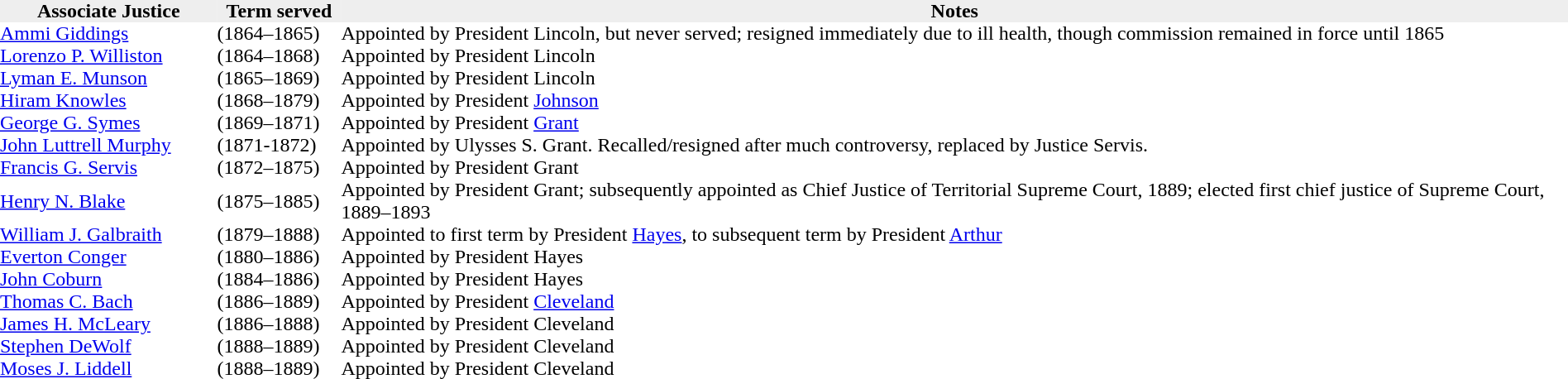<table width=100% align=center cellpadding=0 cellspacing=0>
<tr>
<th bgcolor=#EEEEEE>Associate Justice</th>
<th bgcolor=#EEEEEE>Term served</th>
<th bgcolor=#EEEEEE>Notes</th>
</tr>
<tr>
<td valign=top width=175px><a href='#'>Ammi Giddings</a></td>
<td valign=top width=100px>(1864–1865)</td>
<td>Appointed by President Lincoln, but never served; resigned immediately due to ill health, though commission remained in force until 1865</td>
</tr>
<tr>
<td><a href='#'>Lorenzo P. Williston</a></td>
<td>(1864–1868)</td>
<td>Appointed by President Lincoln</td>
</tr>
<tr>
<td><a href='#'>Lyman E. Munson</a></td>
<td>(1865–1869)</td>
<td>Appointed by President Lincoln</td>
</tr>
<tr>
<td><a href='#'>Hiram Knowles</a></td>
<td>(1868–1879)</td>
<td>Appointed by President <a href='#'>Johnson</a></td>
</tr>
<tr>
<td><a href='#'>George G. Symes</a></td>
<td>(1869–1871)</td>
<td>Appointed by President <a href='#'>Grant</a></td>
</tr>
<tr>
<td><a href='#'>John Luttrell Murphy</a></td>
<td>(1871-1872)</td>
<td>Appointed by Ulysses S. Grant. Recalled/resigned after much controversy, replaced by Justice Servis.</td>
</tr>
<tr>
<td><a href='#'>Francis G. Servis</a></td>
<td>(1872–1875)</td>
<td>Appointed by President Grant</td>
</tr>
<tr>
<td><a href='#'>Henry N. Blake</a></td>
<td>(1875–1885)</td>
<td>Appointed by President Grant; subsequently appointed as Chief Justice of Territorial Supreme Court, 1889; elected first chief justice of Supreme Court, 1889–1893</td>
</tr>
<tr>
<td><a href='#'>William J. Galbraith</a></td>
<td>(1879–1888)</td>
<td>Appointed to first term by President <a href='#'>Hayes</a>, to subsequent term by President <a href='#'>Arthur</a></td>
</tr>
<tr>
<td><a href='#'>Everton Conger</a></td>
<td>(1880–1886)</td>
<td>Appointed by President Hayes</td>
</tr>
<tr>
<td><a href='#'>John Coburn</a></td>
<td>(1884–1886)</td>
<td>Appointed by President Hayes</td>
</tr>
<tr>
<td><a href='#'>Thomas C. Bach</a></td>
<td>(1886–1889)</td>
<td>Appointed by President <a href='#'>Cleveland</a></td>
</tr>
<tr>
<td><a href='#'>James H. McLeary</a></td>
<td>(1886–1888)</td>
<td>Appointed by President Cleveland</td>
</tr>
<tr>
<td><a href='#'>Stephen DeWolf</a></td>
<td>(1888–1889)</td>
<td>Appointed by President Cleveland</td>
</tr>
<tr>
<td><a href='#'>Moses J. Liddell</a></td>
<td>(1888–1889)</td>
<td>Appointed by President Cleveland</td>
</tr>
</table>
